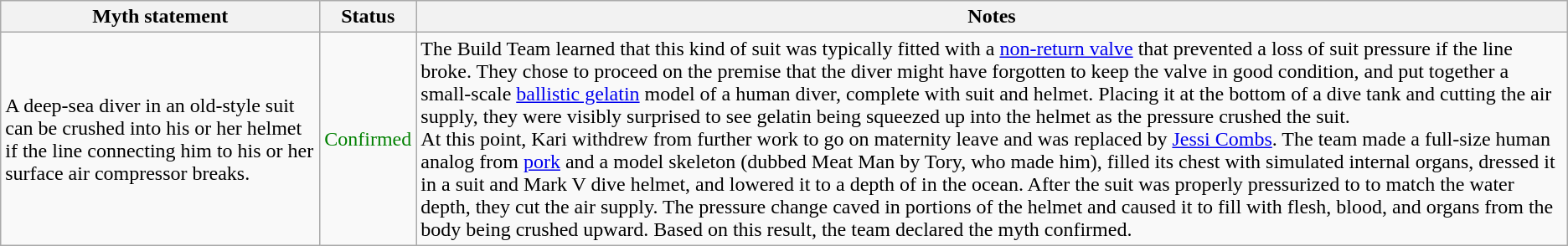<table class="wikitable plainrowheaders">
<tr>
<th>Myth statement</th>
<th>Status</th>
<th>Notes</th>
</tr>
<tr>
<td>A deep-sea diver in an old-style suit can be crushed into his or her helmet if the line connecting him to his or her surface air compressor breaks.</td>
<td style="color:green">Confirmed</td>
<td>The Build Team learned that this kind of suit was typically fitted with a <a href='#'>non-return valve</a> that prevented a loss of suit pressure if the line broke. They chose to proceed on the premise that the diver might have forgotten to keep the valve in good condition, and put together a small-scale <a href='#'>ballistic gelatin</a> model of a human diver, complete with suit and helmet. Placing it at the bottom of a  dive tank and cutting the air supply, they were visibly surprised to see gelatin being squeezed up into the helmet as the pressure crushed the suit.<br>At this point, Kari withdrew from further work to go on maternity leave and was replaced by <a href='#'>Jessi Combs</a>. The team made a full-size human analog from <a href='#'>pork</a> and a model skeleton (dubbed Meat Man by Tory, who made him), filled its chest with simulated internal organs, dressed it in a suit and Mark V dive helmet, and lowered it to a depth of  in the ocean. After the suit was properly pressurized to  to match the water depth, they cut the air supply. The pressure change caved in portions of the helmet and caused it to fill with flesh, blood, and organs from the body being crushed upward. Based on this result, the team declared the myth confirmed.</td>
</tr>
</table>
